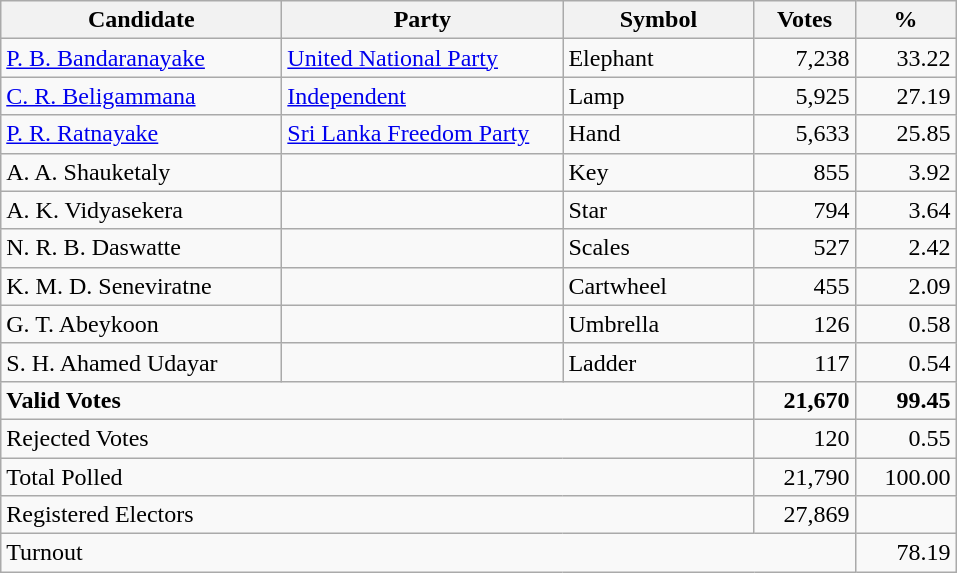<table class="wikitable" border="1" style="text-align:right;">
<tr>
<th align=left width="180">Candidate</th>
<th align=left width="180">Party</th>
<th align=left width="120">Symbol</th>
<th align=left width="60">Votes</th>
<th align=left width="60">%</th>
</tr>
<tr>
<td align=left><a href='#'>P. B. Bandaranayake</a></td>
<td align=left><a href='#'>United National Party</a></td>
<td align=left>Elephant</td>
<td>7,238</td>
<td>33.22</td>
</tr>
<tr>
<td align=left><a href='#'>C. R. Beligammana</a></td>
<td align=left><a href='#'>Independent</a></td>
<td align=left>Lamp</td>
<td>5,925</td>
<td>27.19</td>
</tr>
<tr>
<td align=left><a href='#'>P. R. Ratnayake</a></td>
<td align=left><a href='#'>Sri Lanka Freedom Party</a></td>
<td align=left>Hand</td>
<td>5,633</td>
<td>25.85</td>
</tr>
<tr>
<td align=left>A. A. Shauketaly</td>
<td align=left></td>
<td align=left>Key</td>
<td>855</td>
<td>3.92</td>
</tr>
<tr>
<td align=left>A. K. Vidyasekera</td>
<td align=left></td>
<td align=left>Star</td>
<td>794</td>
<td>3.64</td>
</tr>
<tr>
<td align=left>N. R. B. Daswatte</td>
<td align=left></td>
<td align=left>Scales</td>
<td>527</td>
<td>2.42</td>
</tr>
<tr>
<td align=left>K. M. D. Seneviratne</td>
<td align=left></td>
<td align=left>Cartwheel</td>
<td>455</td>
<td>2.09</td>
</tr>
<tr>
<td align=left>G. T. Abeykoon</td>
<td align=left></td>
<td align=left>Umbrella</td>
<td>126</td>
<td>0.58</td>
</tr>
<tr>
<td align=left>S. H. Ahamed Udayar</td>
<td align=left></td>
<td align=left>Ladder</td>
<td>117</td>
<td>0.54</td>
</tr>
<tr>
<td align=left colspan=3><strong>Valid Votes</strong></td>
<td><strong>21,670</strong></td>
<td><strong>99.45</strong></td>
</tr>
<tr>
<td align=left colspan=3>Rejected Votes</td>
<td>120</td>
<td>0.55</td>
</tr>
<tr>
<td align=left colspan=3>Total Polled</td>
<td>21,790</td>
<td>100.00</td>
</tr>
<tr>
<td align=left colspan=3>Registered Electors</td>
<td>27,869</td>
<td></td>
</tr>
<tr>
<td align=left colspan=4>Turnout</td>
<td>78.19</td>
</tr>
</table>
